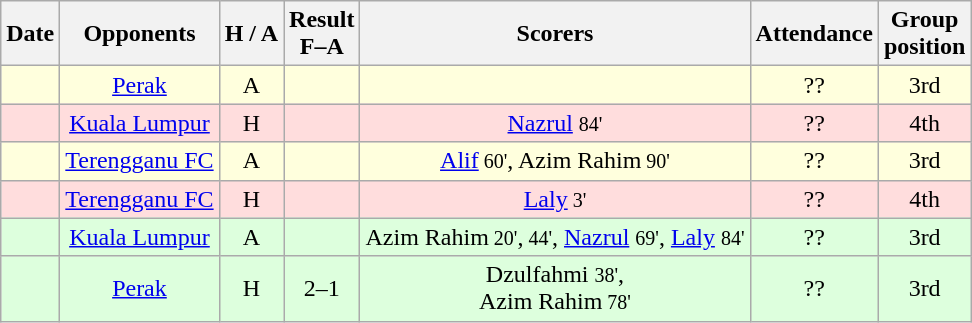<table class="wikitable" style="text-align:center">
<tr>
<th>Date</th>
<th>Opponents</th>
<th>H / A</th>
<th>Result<br>F–A</th>
<th>Scorers</th>
<th>Attendance</th>
<th>Group<br>position</th>
</tr>
<tr bgcolor="#ffffdd">
<td></td>
<td><a href='#'>Perak</a></td>
<td>A</td>
<td></td>
<td></td>
<td>??</td>
<td>3rd</td>
</tr>
<tr bgcolor="#ffdddd">
<td></td>
<td><a href='#'>Kuala Lumpur</a></td>
<td>H</td>
<td></td>
<td><a href='#'>Nazrul</a> <small>84'</small></td>
<td>??</td>
<td>4th</td>
</tr>
<tr bgcolor="#ffffdd">
<td></td>
<td><a href='#'>Terengganu FC</a></td>
<td>A</td>
<td></td>
<td><a href='#'>Alif</a><small> 60'</small>, Azim Rahim<small> 90'</small></td>
<td>??</td>
<td>3rd</td>
</tr>
<tr bgcolor="#ffdddd">
<td></td>
<td><a href='#'>Terengganu FC</a></td>
<td>H</td>
<td></td>
<td><a href='#'>Laly</a><small> 3'</small></td>
<td>??</td>
<td>4th</td>
</tr>
<tr bgcolor="#ddffdd">
<td></td>
<td><a href='#'>Kuala Lumpur</a></td>
<td>A</td>
<td></td>
<td>Azim Rahim<small> 20'</small>,<small> 44'</small>, <a href='#'>Nazrul</a> <small> 69'</small>, <a href='#'>Laly</a> <small> 84'</small></td>
<td>??</td>
<td>3rd</td>
</tr>
<tr bgcolor="#ddffdd">
<td></td>
<td><a href='#'>Perak</a></td>
<td>H</td>
<td>2–1</td>
<td>Dzulfahmi <small> 38'</small>,<br>Azim Rahim<small> 78'</small></td>
<td>??</td>
<td>3rd</td>
</tr>
</table>
